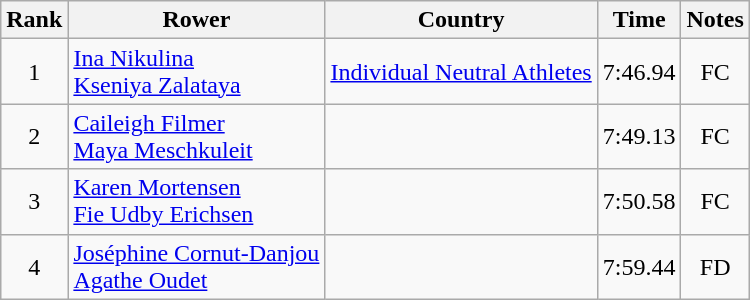<table class="wikitable" style="text-align:center">
<tr>
<th>Rank</th>
<th>Rower</th>
<th>Country</th>
<th>Time</th>
<th>Notes</th>
</tr>
<tr>
<td>1</td>
<td align="left"><a href='#'>Ina Nikulina</a><br><a href='#'>Kseniya Zalataya</a></td>
<td align="left"><a href='#'>Individual Neutral Athletes</a></td>
<td>7:46.94</td>
<td>FC</td>
</tr>
<tr>
<td>2</td>
<td align="left"><a href='#'>Caileigh Filmer</a><br><a href='#'>Maya Meschkuleit</a></td>
<td align="left"></td>
<td>7:49.13</td>
<td>FC</td>
</tr>
<tr>
<td>3</td>
<td align="left"><a href='#'>Karen Mortensen</a><br><a href='#'>Fie Udby Erichsen</a></td>
<td align="left"></td>
<td>7:50.58</td>
<td>FC</td>
</tr>
<tr>
<td>4</td>
<td align="left"><a href='#'>Joséphine Cornut-Danjou</a><br><a href='#'>Agathe Oudet</a></td>
<td align="left"></td>
<td>7:59.44</td>
<td>FD</td>
</tr>
</table>
